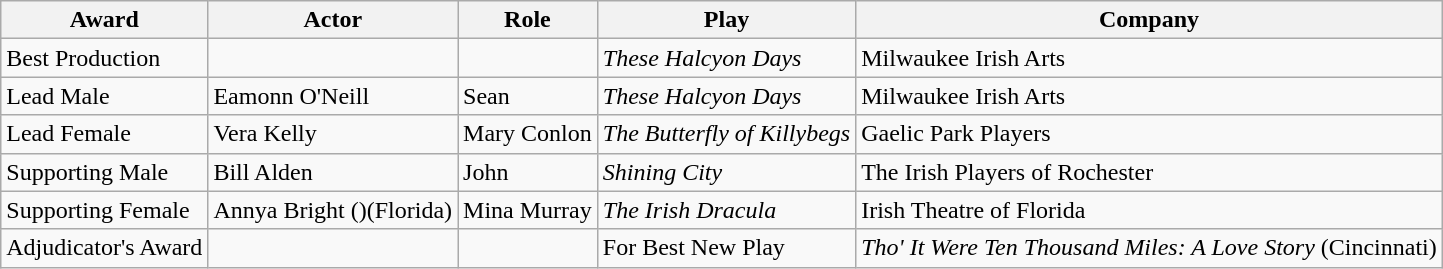<table class="wikitable">
<tr>
<th>Award</th>
<th>Actor</th>
<th>Role</th>
<th>Play</th>
<th>Company</th>
</tr>
<tr>
<td>Best Production</td>
<td></td>
<td></td>
<td><em>These Halcyon Days</em></td>
<td>Milwaukee Irish Arts</td>
</tr>
<tr>
<td>Lead Male</td>
<td>Eamonn O'Neill</td>
<td>Sean</td>
<td><em>These Halcyon Days</em></td>
<td>Milwaukee Irish Arts</td>
</tr>
<tr>
<td>Lead Female</td>
<td>Vera Kelly</td>
<td>Mary Conlon</td>
<td><em>The Butterfly of Killybegs</em></td>
<td>Gaelic Park Players</td>
</tr>
<tr>
<td>Supporting Male</td>
<td>Bill Alden</td>
<td>John</td>
<td><em>Shining City</em></td>
<td>The Irish Players of Rochester</td>
</tr>
<tr>
<td>Supporting Female</td>
<td>Annya Bright ()(Florida)</td>
<td>Mina Murray</td>
<td><em>The Irish Dracula</em></td>
<td>Irish Theatre of Florida</td>
</tr>
<tr>
<td>Adjudicator's Award</td>
<td></td>
<td></td>
<td>For Best New Play</td>
<td><em> Tho' It Were Ten Thousand Miles: A Love Story</em> (Cincinnati)</td>
</tr>
</table>
